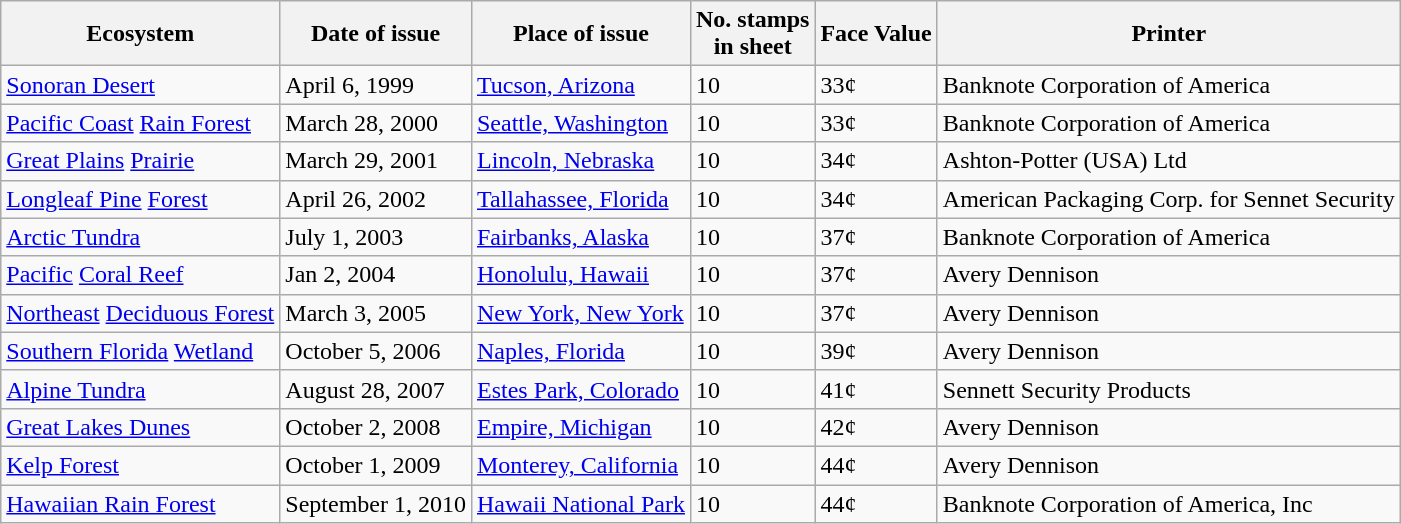<table class="wikitable sortable">
<tr align="top">
<th>Ecosystem</th>
<th>Date of issue</th>
<th>Place of issue</th>
<th>No. stamps<br>in sheet</th>
<th>Face Value</th>
<th>Printer</th>
</tr>
<tr>
<td><a href='#'>Sonoran Desert</a></td>
<td>April 6, 1999</td>
<td><a href='#'>Tucson, Arizona</a></td>
<td>10</td>
<td>33¢</td>
<td>Banknote Corporation of America</td>
</tr>
<tr>
<td><a href='#'>Pacific Coast</a> <a href='#'>Rain Forest</a></td>
<td>March 28, 2000</td>
<td><a href='#'>Seattle, Washington</a></td>
<td>10</td>
<td>33¢</td>
<td>Banknote Corporation of America</td>
</tr>
<tr>
<td><a href='#'>Great Plains</a> <a href='#'>Prairie</a></td>
<td>March 29, 2001</td>
<td><a href='#'>Lincoln, Nebraska</a></td>
<td>10</td>
<td>34¢</td>
<td>Ashton-Potter (USA) Ltd</td>
</tr>
<tr>
<td><a href='#'>Longleaf Pine</a> <a href='#'>Forest</a></td>
<td>April 26, 2002</td>
<td><a href='#'>Tallahassee, Florida</a></td>
<td>10</td>
<td>34¢</td>
<td>American Packaging Corp. for Sennet Security</td>
</tr>
<tr>
<td><a href='#'>Arctic Tundra</a></td>
<td>July 1, 2003</td>
<td><a href='#'>Fairbanks, Alaska</a></td>
<td>10</td>
<td>37¢</td>
<td>Banknote Corporation of America </td>
</tr>
<tr>
<td><a href='#'>Pacific</a> <a href='#'>Coral Reef</a></td>
<td>Jan 2, 2004</td>
<td><a href='#'>Honolulu, Hawaii</a></td>
<td>10</td>
<td>37¢</td>
<td>Avery Dennison</td>
</tr>
<tr>
<td><a href='#'>Northeast</a> <a href='#'>Deciduous Forest</a></td>
<td>March 3, 2005</td>
<td><a href='#'>New York, New York</a></td>
<td>10</td>
<td>37¢</td>
<td>Avery Dennison</td>
</tr>
<tr>
<td><a href='#'>Southern Florida</a> <a href='#'>Wetland</a></td>
<td>October 5, 2006</td>
<td><a href='#'>Naples, Florida</a></td>
<td>10</td>
<td>39¢</td>
<td>Avery Dennison</td>
</tr>
<tr>
<td><a href='#'>Alpine Tundra</a></td>
<td>August 28, 2007</td>
<td><a href='#'>Estes Park, Colorado</a></td>
<td>10</td>
<td>41¢</td>
<td>Sennett Security Products</td>
</tr>
<tr>
<td><a href='#'>Great Lakes Dunes</a></td>
<td>October 2, 2008</td>
<td><a href='#'>Empire, Michigan</a></td>
<td>10</td>
<td>42¢</td>
<td>Avery Dennison</td>
</tr>
<tr>
<td><a href='#'>Kelp Forest</a></td>
<td>October 1, 2009</td>
<td><a href='#'>Monterey, California</a></td>
<td>10</td>
<td>44¢</td>
<td>Avery Dennison</td>
</tr>
<tr>
<td><a href='#'>Hawaiian Rain Forest</a></td>
<td>September 1, 2010</td>
<td><a href='#'>Hawaii National Park</a></td>
<td>10</td>
<td>44¢</td>
<td>Banknote Corporation of America, Inc</td>
</tr>
</table>
